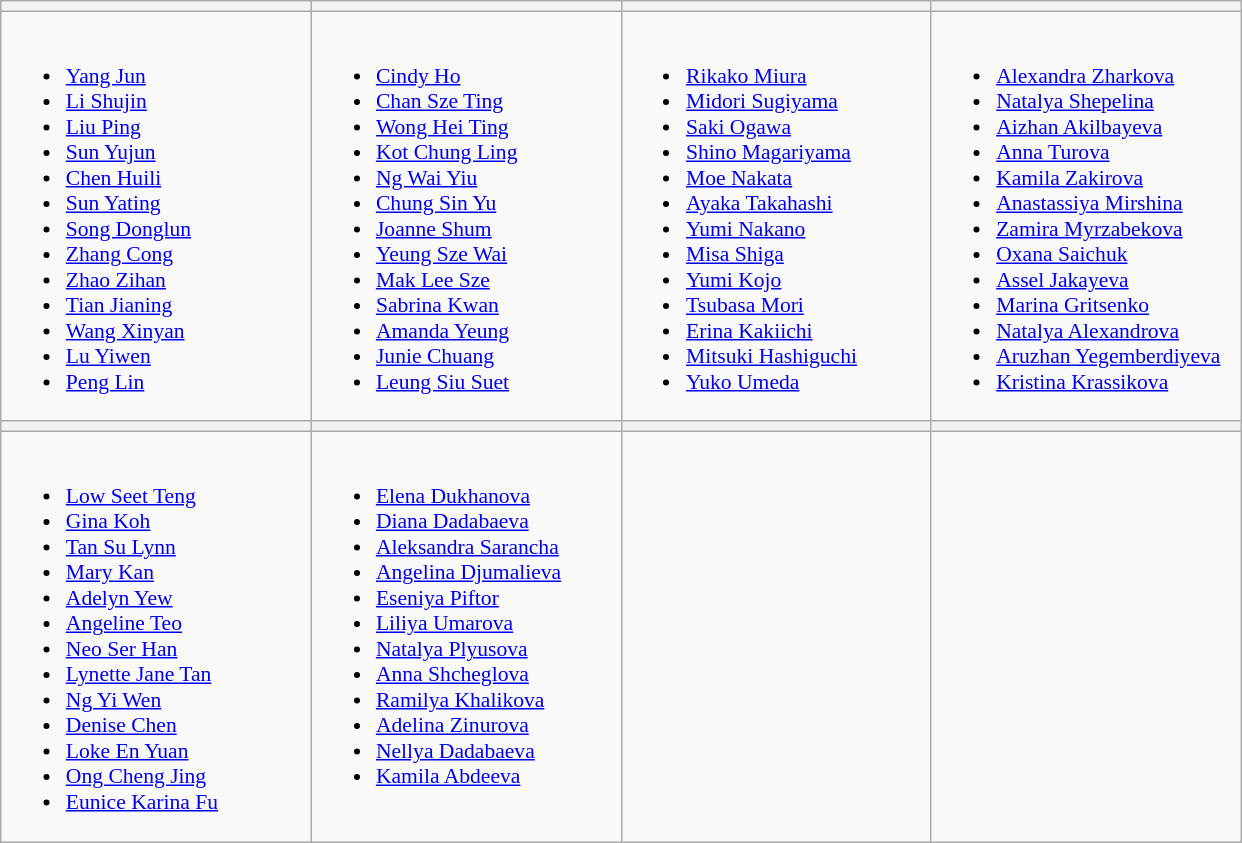<table class="wikitable" style="font-size:90%">
<tr>
<th width=200></th>
<th width=200></th>
<th width=200></th>
<th width=200></th>
</tr>
<tr>
<td valign=top><br><ul><li><a href='#'>Yang Jun</a></li><li><a href='#'>Li Shujin</a></li><li><a href='#'>Liu Ping</a></li><li><a href='#'>Sun Yujun</a></li><li><a href='#'>Chen Huili</a></li><li><a href='#'>Sun Yating</a></li><li><a href='#'>Song Donglun</a></li><li><a href='#'>Zhang Cong</a></li><li><a href='#'>Zhao Zihan</a></li><li><a href='#'>Tian Jianing</a></li><li><a href='#'>Wang Xinyan</a></li><li><a href='#'>Lu Yiwen</a></li><li><a href='#'>Peng Lin</a></li></ul></td>
<td valign=top><br><ul><li><a href='#'>Cindy Ho</a></li><li><a href='#'>Chan Sze Ting</a></li><li><a href='#'>Wong Hei Ting</a></li><li><a href='#'>Kot Chung Ling</a></li><li><a href='#'>Ng Wai Yiu</a></li><li><a href='#'>Chung Sin Yu</a></li><li><a href='#'>Joanne Shum</a></li><li><a href='#'>Yeung Sze Wai</a></li><li><a href='#'>Mak Lee Sze</a></li><li><a href='#'>Sabrina Kwan</a></li><li><a href='#'>Amanda Yeung</a></li><li><a href='#'>Junie Chuang</a></li><li><a href='#'>Leung Siu Suet</a></li></ul></td>
<td valign=top><br><ul><li><a href='#'>Rikako Miura</a></li><li><a href='#'>Midori Sugiyama</a></li><li><a href='#'>Saki Ogawa</a></li><li><a href='#'>Shino Magariyama</a></li><li><a href='#'>Moe Nakata</a></li><li><a href='#'>Ayaka Takahashi</a></li><li><a href='#'>Yumi Nakano</a></li><li><a href='#'>Misa Shiga</a></li><li><a href='#'>Yumi Kojo</a></li><li><a href='#'>Tsubasa Mori</a></li><li><a href='#'>Erina Kakiichi</a></li><li><a href='#'>Mitsuki Hashiguchi</a></li><li><a href='#'>Yuko Umeda</a></li></ul></td>
<td valign=top><br><ul><li><a href='#'>Alexandra Zharkova</a></li><li><a href='#'>Natalya Shepelina</a></li><li><a href='#'>Aizhan Akilbayeva</a></li><li><a href='#'>Anna Turova</a></li><li><a href='#'>Kamila Zakirova</a></li><li><a href='#'>Anastassiya Mirshina</a></li><li><a href='#'>Zamira Myrzabekova</a></li><li><a href='#'>Oxana Saichuk</a></li><li><a href='#'>Assel Jakayeva</a></li><li><a href='#'>Marina Gritsenko</a></li><li><a href='#'>Natalya Alexandrova</a></li><li><a href='#'>Aruzhan Yegemberdiyeva</a></li><li><a href='#'>Kristina Krassikova</a></li></ul></td>
</tr>
<tr>
<th></th>
<th></th>
<th></th>
<th></th>
</tr>
<tr>
<td valign=top><br><ul><li><a href='#'>Low Seet Teng</a></li><li><a href='#'>Gina Koh</a></li><li><a href='#'>Tan Su Lynn</a></li><li><a href='#'>Mary Kan</a></li><li><a href='#'>Adelyn Yew</a></li><li><a href='#'>Angeline Teo</a></li><li><a href='#'>Neo Ser Han</a></li><li><a href='#'>Lynette Jane Tan</a></li><li><a href='#'>Ng Yi Wen</a></li><li><a href='#'>Denise Chen</a></li><li><a href='#'>Loke En Yuan</a></li><li><a href='#'>Ong Cheng Jing</a></li><li><a href='#'>Eunice Karina Fu</a></li></ul></td>
<td valign=top><br><ul><li><a href='#'>Elena Dukhanova</a></li><li><a href='#'>Diana Dadabaeva</a></li><li><a href='#'>Aleksandra Sarancha</a></li><li><a href='#'>Angelina Djumalieva</a></li><li><a href='#'>Eseniya Piftor</a></li><li><a href='#'>Liliya Umarova</a></li><li><a href='#'>Natalya Plyusova</a></li><li><a href='#'>Anna Shcheglova</a></li><li><a href='#'>Ramilya Khalikova</a></li><li><a href='#'>Adelina Zinurova</a></li><li><a href='#'>Nellya Dadabaeva</a></li><li><a href='#'>Kamila Abdeeva</a></li></ul></td>
<td valign=top></td>
<td valign=top></td>
</tr>
</table>
